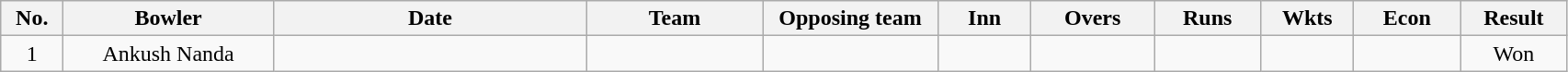<table class="wikitable sortable" style="font-size: 100%">
<tr align=center>
<th scope="col" width="38">No.</th>
<th scope="col" width="145">Bowler</th>
<th scope="col" width="220">Date</th>
<th scope="col" width="120">Team</th>
<th scope="col" width="120">Opposing team</th>
<th scope="col" width="60">Inn</th>
<th scope="col" width="82">Overs</th>
<th scope="col" width="70">Runs</th>
<th scope="col" width="60">Wkts</th>
<th scope="col" width="70">Econ</th>
<th scope="col" width="70">Result</th>
</tr>
<tr align="center">
<td scope="row">1</td>
<td>Ankush Nanda</td>
<td></td>
<td></td>
<td></td>
<td></td>
<td></td>
<td></td>
<td></td>
<td></td>
<td>Won </td>
</tr>
</table>
